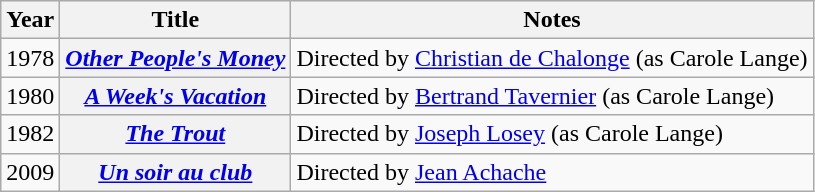<table class="wikitable plainrowheaders sortable">
<tr>
<th>Year</th>
<th>Title</th>
<th>Notes</th>
</tr>
<tr>
<td>1978</td>
<th scope="row"><em><a href='#'>Other People's Money</a></em></th>
<td>Directed by <a href='#'>Christian de Chalonge</a> (as Carole Lange)</td>
</tr>
<tr>
<td>1980</td>
<th scope="row"><em><a href='#'>A Week's Vacation</a></em></th>
<td>Directed by <a href='#'>Bertrand Tavernier</a> (as Carole Lange)</td>
</tr>
<tr>
<td>1982</td>
<th scope="row"><em><a href='#'>The Trout</a></em></th>
<td>Directed by <a href='#'>Joseph Losey</a> (as Carole Lange)</td>
</tr>
<tr>
<td>2009</td>
<th scope="row"><em><a href='#'>Un soir au club</a></em></th>
<td>Directed by <a href='#'>Jean Achache</a></td>
</tr>
</table>
